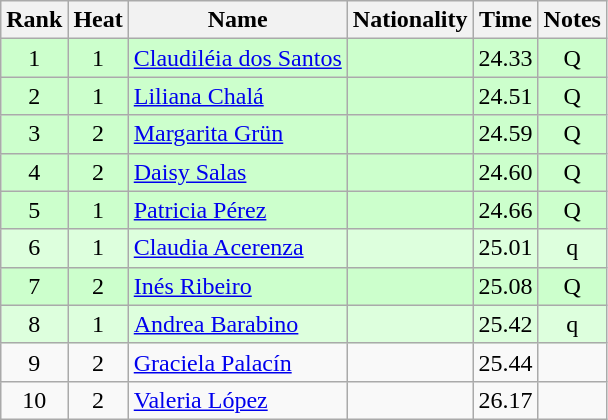<table class="wikitable sortable" style="text-align:center">
<tr>
<th>Rank</th>
<th>Heat</th>
<th>Name</th>
<th>Nationality</th>
<th>Time</th>
<th>Notes</th>
</tr>
<tr bgcolor=ccffcc>
<td>1</td>
<td>1</td>
<td align=left><a href='#'>Claudiléia dos Santos</a></td>
<td align=left></td>
<td>24.33</td>
<td>Q</td>
</tr>
<tr bgcolor=ccffcc>
<td>2</td>
<td>1</td>
<td align=left><a href='#'>Liliana Chalá</a></td>
<td align=left></td>
<td>24.51</td>
<td>Q</td>
</tr>
<tr bgcolor=ccffcc>
<td>3</td>
<td>2</td>
<td align=left><a href='#'>Margarita Grün</a></td>
<td align=left></td>
<td>24.59</td>
<td>Q</td>
</tr>
<tr bgcolor=ccffcc>
<td>4</td>
<td>2</td>
<td align=left><a href='#'>Daisy Salas</a></td>
<td align=left></td>
<td>24.60</td>
<td>Q</td>
</tr>
<tr bgcolor=ccffcc>
<td>5</td>
<td>1</td>
<td align=left><a href='#'>Patricia Pérez</a></td>
<td align=left></td>
<td>24.66</td>
<td>Q</td>
</tr>
<tr bgcolor=ddffdd>
<td>6</td>
<td>1</td>
<td align=left><a href='#'>Claudia Acerenza</a></td>
<td align=left></td>
<td>25.01</td>
<td>q</td>
</tr>
<tr bgcolor=ccffcc>
<td>7</td>
<td>2</td>
<td align=left><a href='#'>Inés Ribeiro</a></td>
<td align=left></td>
<td>25.08</td>
<td>Q</td>
</tr>
<tr bgcolor=ddffdd>
<td>8</td>
<td>1</td>
<td align=left><a href='#'>Andrea Barabino</a></td>
<td align=left></td>
<td>25.42</td>
<td>q</td>
</tr>
<tr>
<td>9</td>
<td>2</td>
<td align=left><a href='#'>Graciela Palacín</a></td>
<td align=left></td>
<td>25.44</td>
<td></td>
</tr>
<tr>
<td>10</td>
<td>2</td>
<td align=left><a href='#'>Valeria López</a></td>
<td align=left></td>
<td>26.17</td>
<td></td>
</tr>
</table>
